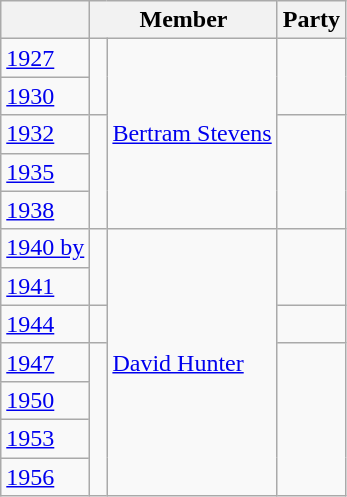<table class="wikitable">
<tr>
<th></th>
<th colspan="2">Member</th>
<th>Party</th>
</tr>
<tr>
<td><a href='#'>1927</a></td>
<td rowspan="2" > </td>
<td rowspan="5"><a href='#'>Bertram Stevens</a></td>
<td rowspan="2"></td>
</tr>
<tr>
<td><a href='#'>1930</a></td>
</tr>
<tr>
<td><a href='#'>1932</a></td>
<td rowspan="3" > </td>
<td rowspan="3"></td>
</tr>
<tr>
<td><a href='#'>1935</a></td>
</tr>
<tr>
<td><a href='#'>1938</a></td>
</tr>
<tr>
<td><a href='#'>1940 by</a></td>
<td rowspan="2" > </td>
<td rowspan="7"><a href='#'>David Hunter</a></td>
<td rowspan="2"></td>
</tr>
<tr>
<td><a href='#'>1941</a></td>
</tr>
<tr>
<td><a href='#'>1944</a></td>
<td> </td>
<td></td>
</tr>
<tr>
<td><a href='#'>1947</a></td>
<td rowspan="4" > </td>
<td rowspan="4"></td>
</tr>
<tr>
<td><a href='#'>1950</a></td>
</tr>
<tr>
<td><a href='#'>1953</a></td>
</tr>
<tr>
<td><a href='#'>1956</a></td>
</tr>
</table>
